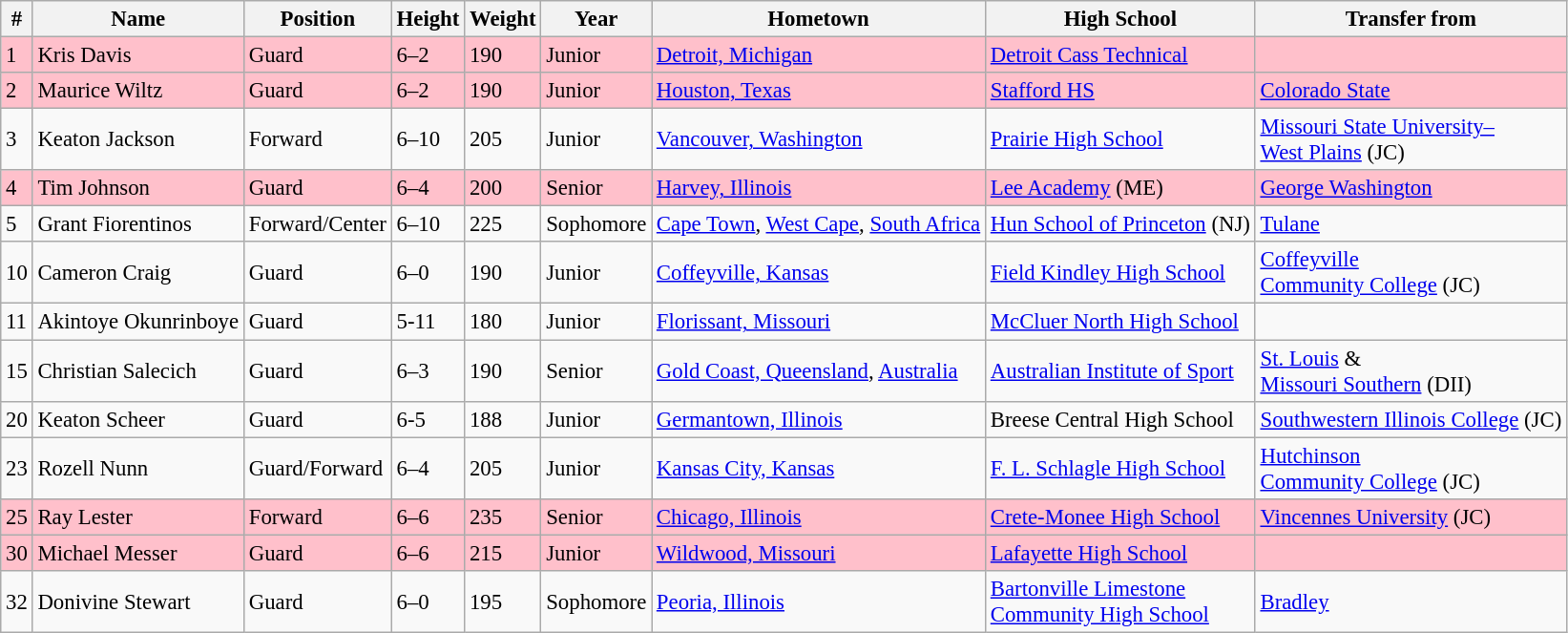<table class="wikitable sortable" style="font-size: 95%;">
<tr>
<th>#</th>
<th>Name</th>
<th>Position</th>
<th>Height</th>
<th>Weight</th>
<th>Year</th>
<th>Hometown</th>
<th>High School</th>
<th>Transfer from</th>
</tr>
<tr style="background:pink;">
<td>1</td>
<td>Kris Davis</td>
<td>Guard</td>
<td>6–2</td>
<td>190</td>
<td>Junior</td>
<td><a href='#'>Detroit, Michigan</a></td>
<td><a href='#'>Detroit Cass Technical</a></td>
<td></td>
</tr>
<tr style="background:pink;">
<td>2</td>
<td>Maurice Wiltz</td>
<td>Guard</td>
<td>6–2</td>
<td>190</td>
<td>Junior</td>
<td><a href='#'>Houston, Texas</a></td>
<td><a href='#'>Stafford HS</a></td>
<td><a href='#'>Colorado State</a></td>
</tr>
<tr>
<td>3</td>
<td>Keaton Jackson</td>
<td>Forward</td>
<td>6–10</td>
<td>205</td>
<td>Junior</td>
<td><a href='#'>Vancouver, Washington</a></td>
<td><a href='#'>Prairie High School</a></td>
<td><a href='#'>Missouri State University–<br>West Plains</a> (JC)</td>
</tr>
<tr style="background:pink;">
<td>4</td>
<td>Tim Johnson</td>
<td>Guard</td>
<td>6–4</td>
<td>200</td>
<td>Senior</td>
<td><a href='#'>Harvey, Illinois</a></td>
<td><a href='#'>Lee Academy</a> (ME)</td>
<td><a href='#'>George Washington</a></td>
</tr>
<tr>
<td>5</td>
<td>Grant Fiorentinos</td>
<td>Forward/Center</td>
<td>6–10</td>
<td>225</td>
<td>Sophomore</td>
<td><a href='#'>Cape Town</a>, <a href='#'>West Cape</a>, <a href='#'>South Africa</a></td>
<td><a href='#'>Hun School of Princeton</a> (NJ)</td>
<td><a href='#'>Tulane</a></td>
</tr>
<tr>
<td>10</td>
<td>Cameron Craig</td>
<td>Guard</td>
<td>6–0</td>
<td>190</td>
<td>Junior</td>
<td><a href='#'>Coffeyville, Kansas</a></td>
<td><a href='#'>Field Kindley High School</a></td>
<td><a href='#'>Coffeyville<br>Community College</a> (JC)</td>
</tr>
<tr>
<td>11</td>
<td>Akintoye Okunrinboye</td>
<td>Guard</td>
<td>5-11</td>
<td>180</td>
<td>Junior</td>
<td><a href='#'>Florissant, Missouri</a></td>
<td><a href='#'>McCluer North High School</a></td>
<td></td>
</tr>
<tr>
<td>15</td>
<td>Christian Salecich</td>
<td>Guard</td>
<td>6–3</td>
<td>190</td>
<td>Senior</td>
<td><a href='#'>Gold Coast, Queensland</a>, <a href='#'>Australia</a></td>
<td><a href='#'>Australian Institute of Sport</a></td>
<td><a href='#'>St. Louis</a> &<br><a href='#'>Missouri Southern</a> (DII)</td>
</tr>
<tr>
<td>20</td>
<td>Keaton Scheer</td>
<td>Guard</td>
<td>6-5</td>
<td>188</td>
<td>Junior</td>
<td><a href='#'>Germantown, Illinois</a></td>
<td>Breese Central High School</td>
<td><a href='#'>Southwestern Illinois College</a> (JC)</td>
</tr>
<tr>
<td>23</td>
<td>Rozell Nunn</td>
<td>Guard/Forward</td>
<td>6–4</td>
<td>205</td>
<td>Junior</td>
<td><a href='#'>Kansas City, Kansas</a></td>
<td><a href='#'>F. L. Schlagle High School</a></td>
<td><a href='#'>Hutchinson<br>Community College</a> (JC)</td>
</tr>
<tr style="background:pink;">
<td>25</td>
<td>Ray Lester</td>
<td>Forward</td>
<td>6–6</td>
<td>235</td>
<td>Senior</td>
<td><a href='#'>Chicago, Illinois</a></td>
<td><a href='#'>Crete-Monee High School</a></td>
<td><a href='#'>Vincennes University</a> (JC)</td>
</tr>
<tr style="background:pink;">
<td>30</td>
<td>Michael Messer</td>
<td>Guard</td>
<td>6–6</td>
<td>215</td>
<td>Junior</td>
<td><a href='#'>Wildwood, Missouri</a></td>
<td><a href='#'>Lafayette High School</a></td>
<td></td>
</tr>
<tr>
<td>32</td>
<td>Donivine Stewart</td>
<td>Guard</td>
<td>6–0</td>
<td>195</td>
<td>Sophomore</td>
<td><a href='#'>Peoria, Illinois</a></td>
<td><a href='#'>Bartonville Limestone<br>Community High School</a></td>
<td><a href='#'>Bradley</a></td>
</tr>
</table>
